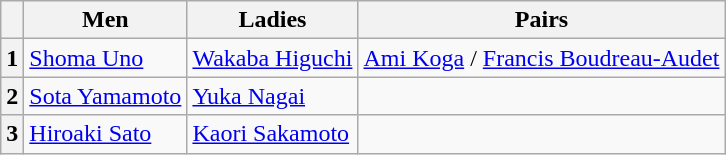<table class="wikitable">
<tr>
<th></th>
<th>Men</th>
<th>Ladies</th>
<th>Pairs</th>
</tr>
<tr>
<th>1</th>
<td><a href='#'>Shoma Uno</a></td>
<td><a href='#'>Wakaba Higuchi</a></td>
<td><a href='#'>Ami Koga</a> / <a href='#'>Francis Boudreau-Audet</a></td>
</tr>
<tr>
<th>2</th>
<td><a href='#'>Sota Yamamoto</a></td>
<td><a href='#'>Yuka Nagai</a></td>
<td></td>
</tr>
<tr>
<th>3</th>
<td><a href='#'>Hiroaki Sato</a></td>
<td><a href='#'>Kaori Sakamoto</a></td>
<td></td>
</tr>
</table>
